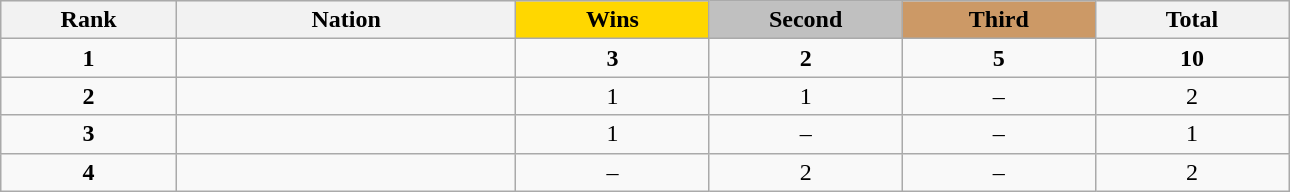<table class="wikitable collapsible autocollapse plainrowheaders" width=68% style="text-align:center;">
<tr style="background-color:#EDEDED;">
<th width=100px class="hintergrundfarbe5">Rank</th>
<th width=200px class="hintergrundfarbe6">Nation</th>
<th style="background:    gold; width:15%">Wins</th>
<th style="background:  silver; width:15%">Second</th>
<th style="background: #CC9966; width:15%">Third</th>
<th class="hintergrundfarbe6" style="width:15%">Total</th>
</tr>
<tr>
<td><strong>1</strong></td>
<td style="text-align:left"></td>
<td><strong>3</strong></td>
<td><strong>2</strong></td>
<td><strong>5</strong></td>
<td><strong>10</strong></td>
</tr>
<tr>
<td><strong>2</strong></td>
<td style="text-align:left"></td>
<td>1</td>
<td>1</td>
<td>–</td>
<td>2</td>
</tr>
<tr>
<td><strong>3</strong></td>
<td style="text-align:left"></td>
<td>1</td>
<td>–</td>
<td>–</td>
<td>1</td>
</tr>
<tr>
<td><strong>4</strong></td>
<td style="text-align:left"></td>
<td>–</td>
<td>2</td>
<td>–</td>
<td>2</td>
</tr>
</table>
